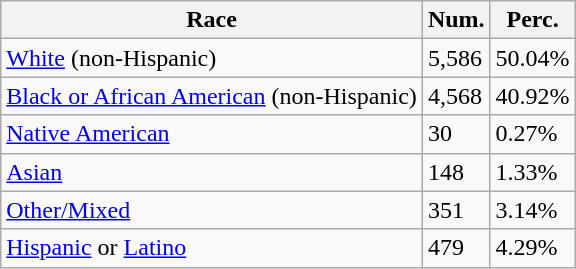<table class="wikitable">
<tr>
<th>Race</th>
<th>Num.</th>
<th>Perc.</th>
</tr>
<tr>
<td><a href='#'>White</a> (non-Hispanic)</td>
<td>5,586</td>
<td>50.04%</td>
</tr>
<tr>
<td><a href='#'>Black or African American</a> (non-Hispanic)</td>
<td>4,568</td>
<td>40.92%</td>
</tr>
<tr>
<td><a href='#'>Native American</a></td>
<td>30</td>
<td>0.27%</td>
</tr>
<tr>
<td><a href='#'>Asian</a></td>
<td>148</td>
<td>1.33%</td>
</tr>
<tr>
<td><a href='#'>Other/Mixed</a></td>
<td>351</td>
<td>3.14%</td>
</tr>
<tr>
<td><a href='#'>Hispanic</a> or <a href='#'>Latino</a></td>
<td>479</td>
<td>4.29%</td>
</tr>
</table>
